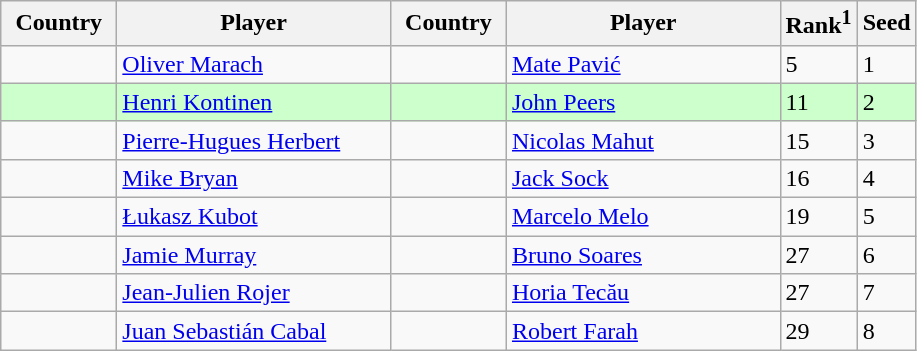<table class="sortable wikitable">
<tr>
<th width="70">Country</th>
<th width="175">Player</th>
<th width="70">Country</th>
<th width="175">Player</th>
<th>Rank<sup>1</sup></th>
<th>Seed</th>
</tr>
<tr>
<td></td>
<td><a href='#'>Oliver Marach</a></td>
<td></td>
<td><a href='#'>Mate Pavić</a></td>
<td>5</td>
<td>1</td>
</tr>
<tr style="background:#cfc;">
<td></td>
<td><a href='#'>Henri Kontinen</a></td>
<td></td>
<td><a href='#'>John Peers</a></td>
<td>11</td>
<td>2</td>
</tr>
<tr>
<td></td>
<td><a href='#'>Pierre-Hugues Herbert</a></td>
<td></td>
<td><a href='#'>Nicolas Mahut</a></td>
<td>15</td>
<td>3</td>
</tr>
<tr>
<td></td>
<td><a href='#'>Mike Bryan</a></td>
<td></td>
<td><a href='#'>Jack Sock</a></td>
<td>16</td>
<td>4</td>
</tr>
<tr>
<td></td>
<td><a href='#'>Łukasz Kubot</a></td>
<td></td>
<td><a href='#'>Marcelo Melo</a></td>
<td>19</td>
<td>5</td>
</tr>
<tr>
<td></td>
<td><a href='#'>Jamie Murray</a></td>
<td></td>
<td><a href='#'>Bruno Soares</a></td>
<td>27</td>
<td>6</td>
</tr>
<tr>
<td></td>
<td><a href='#'>Jean-Julien Rojer</a></td>
<td></td>
<td><a href='#'>Horia Tecău</a></td>
<td>27</td>
<td>7</td>
</tr>
<tr>
<td></td>
<td><a href='#'>Juan Sebastián Cabal</a></td>
<td></td>
<td><a href='#'>Robert Farah</a></td>
<td>29</td>
<td>8</td>
</tr>
</table>
